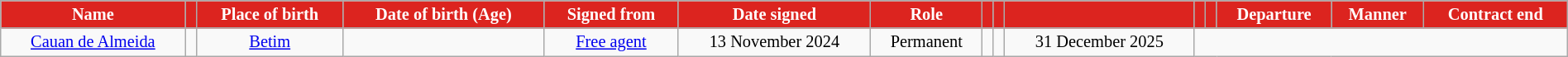<table class="wikitable" style="text-align:center; font-size:85%; width:100%;">
<tr>
<th style="background:#DC241F; color:#FFFFFF; text-align:center;">Name</th>
<th style="background:#DC241F; color:#FFFFFF; text-align:center;"></th>
<th style="background:#DC241F; color:#FFFFFF; text-align:center;">Place of birth</th>
<th style="background:#DC241F; color:#FFFFFF; text-align:center;">Date of birth (Age)</th>
<th style="background:#DC241F; color:#FFFFFF; text-align:center;">Signed from</th>
<th style="background:#DC241F; color:#FFFFFF; text-align:center;">Date signed</th>
<th style="background:#DC241F; color:#FFFFFF; text-align:center;">Role</th>
<th style="background:#DC241F; color:#FFFFFF; text-align:center;"></th>
<th style="background:#DC241F; color:#FFFFFF; text-align:center;"></th>
<th style="background:#DC241F; color:#FFFFFF; text-align:center;"></th>
<th style="background:#DC241F; color:#FFFFFF; text-align:center;"></th>
<th style="background:#DC241F; color:#FFFFFF; text-align:center;"></th>
<th style="background:#DC241F; color:#FFFFFF; text-align:center;">Departure</th>
<th style="background:#DC241F; color:#FFFFFF; text-align:center;">Manner</th>
<th style="background:#DC241F; color:#FFFFFF; text-align:center;">Contract end</th>
</tr>
<tr>
<td><a href='#'>Cauan de Almeida</a></td>
<td></td>
<td><a href='#'>Betim</a> </td>
<td></td>
<td><a href='#'>Free agent</a></td>
<td>13 November 2024</td>
<td>Permanent<br></td>
<td></td>
<td></td>
<td>31 December 2025</td>
</tr>
</table>
